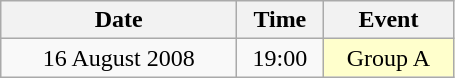<table class = "wikitable" style="text-align:center;">
<tr>
<th width=150>Date</th>
<th width=50>Time</th>
<th width=80>Event</th>
</tr>
<tr>
<td>16 August 2008</td>
<td>19:00</td>
<td bgcolor=ffffcc>Group A</td>
</tr>
</table>
